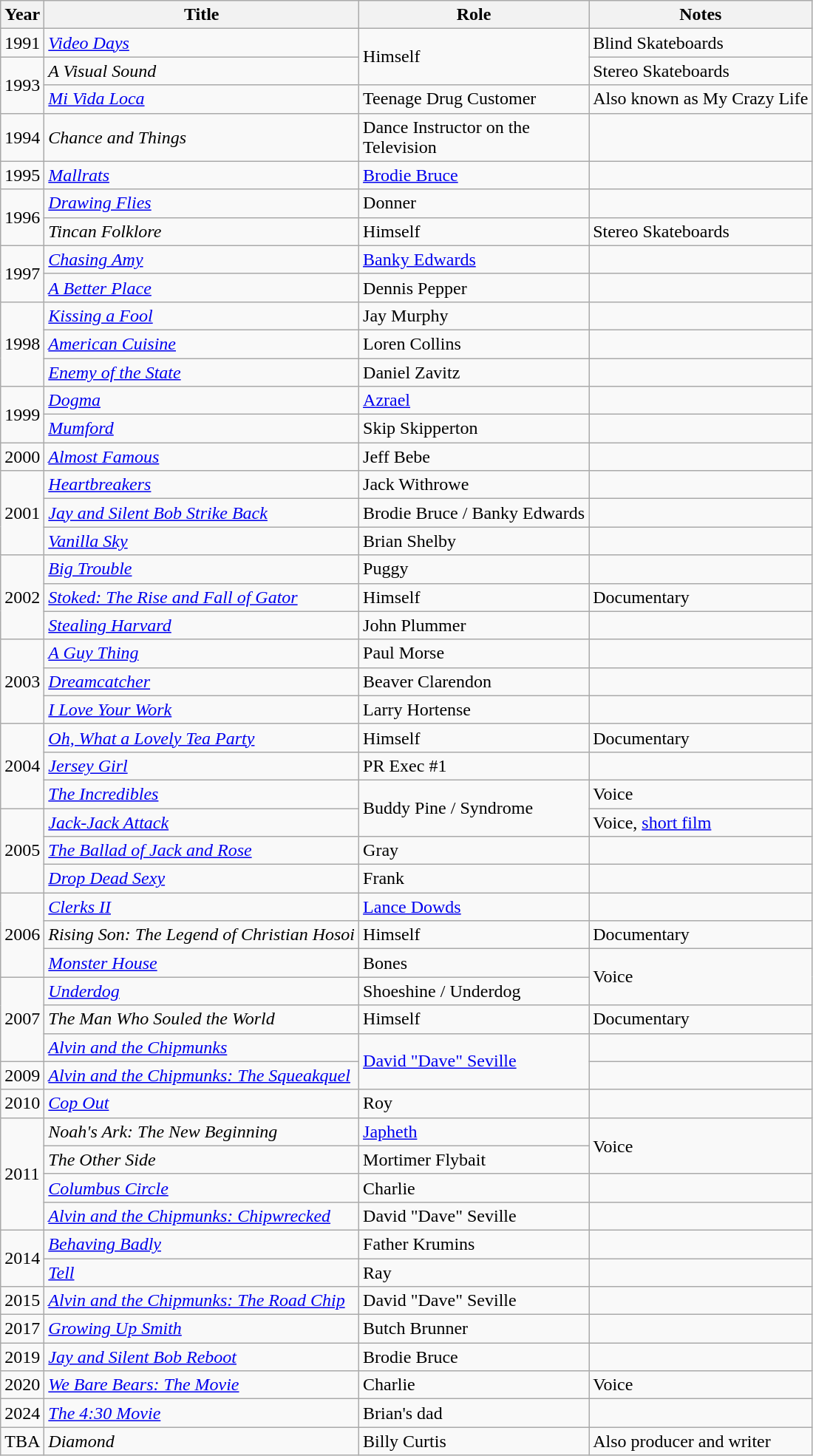<table class="wikitable sortable">
<tr>
<th>Year</th>
<th>Title</th>
<th width=200>Role</th>
<th>Notes</th>
</tr>
<tr>
<td>1991</td>
<td><em><a href='#'>Video Days</a></em></td>
<td rowspan="2">Himself</td>
<td>Blind Skateboards</td>
</tr>
<tr>
<td rowspan="2">1993</td>
<td><em>A Visual Sound</em></td>
<td>Stereo Skateboards</td>
</tr>
<tr>
<td><em><a href='#'>Mi Vida Loca</a></em></td>
<td>Teenage Drug Customer</td>
<td>Also known as My Crazy Life</td>
</tr>
<tr>
<td>1994</td>
<td><em>Chance and Things</em></td>
<td>Dance Instructor on the Television</td>
<td></td>
</tr>
<tr>
<td>1995</td>
<td><em><a href='#'>Mallrats</a></em></td>
<td><a href='#'>Brodie Bruce</a></td>
<td></td>
</tr>
<tr>
<td rowspan="2">1996</td>
<td><em><a href='#'>Drawing Flies</a></em></td>
<td>Donner</td>
<td></td>
</tr>
<tr>
<td><em>Tincan Folklore</em></td>
<td>Himself</td>
<td>Stereo Skateboards</td>
</tr>
<tr>
<td rowspan="2">1997</td>
<td><em><a href='#'>Chasing Amy</a></em></td>
<td><a href='#'>Banky Edwards</a></td>
<td></td>
</tr>
<tr>
<td><em><a href='#'>A Better Place</a></em></td>
<td>Dennis Pepper</td>
<td></td>
</tr>
<tr>
<td rowspan="3">1998</td>
<td><em><a href='#'>Kissing a Fool</a></em></td>
<td>Jay Murphy</td>
<td></td>
</tr>
<tr>
<td><em><a href='#'>American Cuisine</a></em></td>
<td>Loren Collins</td>
<td></td>
</tr>
<tr>
<td><em><a href='#'>Enemy of the State</a></em></td>
<td>Daniel Zavitz</td>
<td></td>
</tr>
<tr>
<td rowspan="2">1999</td>
<td><em><a href='#'>Dogma</a></em></td>
<td><a href='#'>Azrael</a></td>
<td></td>
</tr>
<tr>
<td><em><a href='#'>Mumford</a></em></td>
<td>Skip Skipperton</td>
<td></td>
</tr>
<tr>
<td>2000</td>
<td><em><a href='#'>Almost Famous</a></em></td>
<td>Jeff Bebe</td>
<td></td>
</tr>
<tr>
<td rowspan="3">2001</td>
<td><em><a href='#'>Heartbreakers</a></em></td>
<td>Jack Withrowe</td>
<td></td>
</tr>
<tr>
<td><em><a href='#'>Jay and Silent Bob Strike Back</a></em></td>
<td>Brodie Bruce / Banky Edwards</td>
<td></td>
</tr>
<tr>
<td><em><a href='#'>Vanilla Sky</a></em></td>
<td>Brian Shelby</td>
<td></td>
</tr>
<tr>
<td rowspan="3">2002</td>
<td><em><a href='#'>Big Trouble</a></em></td>
<td>Puggy</td>
<td></td>
</tr>
<tr>
<td><em><a href='#'>Stoked: The Rise and Fall of Gator</a></em></td>
<td>Himself</td>
<td>Documentary</td>
</tr>
<tr>
<td><em><a href='#'>Stealing Harvard</a></em></td>
<td>John Plummer</td>
<td></td>
</tr>
<tr>
<td rowspan="3">2003</td>
<td><em><a href='#'>A Guy Thing</a></em></td>
<td>Paul Morse</td>
<td></td>
</tr>
<tr>
<td><em><a href='#'>Dreamcatcher</a></em></td>
<td>Beaver Clarendon</td>
<td></td>
</tr>
<tr>
<td><em><a href='#'>I Love Your Work</a></em></td>
<td>Larry Hortense</td>
<td></td>
</tr>
<tr>
<td rowspan="3">2004</td>
<td><em><a href='#'>Oh, What a Lovely Tea Party</a></em></td>
<td>Himself</td>
<td>Documentary</td>
</tr>
<tr>
<td><em><a href='#'>Jersey Girl</a></em></td>
<td>PR Exec #1</td>
<td></td>
</tr>
<tr>
<td><em><a href='#'>The Incredibles</a></em></td>
<td rowspan="2">Buddy Pine / Syndrome</td>
<td>Voice</td>
</tr>
<tr>
<td rowspan="3">2005</td>
<td><em><a href='#'>Jack-Jack Attack</a></em></td>
<td>Voice, <a href='#'>short film</a></td>
</tr>
<tr>
<td><em><a href='#'>The Ballad of Jack and Rose</a></em></td>
<td>Gray</td>
<td></td>
</tr>
<tr>
<td><em><a href='#'>Drop Dead Sexy</a></em></td>
<td>Frank</td>
<td></td>
</tr>
<tr>
<td rowspan="3">2006</td>
<td><em><a href='#'>Clerks II</a></em></td>
<td><a href='#'>Lance Dowds</a></td>
<td></td>
</tr>
<tr>
<td><em>Rising Son: The Legend of Christian Hosoi</em></td>
<td>Himself</td>
<td>Documentary</td>
</tr>
<tr>
<td><em><a href='#'>Monster House</a></em></td>
<td>Bones</td>
<td rowspan="2">Voice</td>
</tr>
<tr>
<td rowspan="3">2007</td>
<td><em><a href='#'>Underdog</a></em></td>
<td>Shoeshine / Underdog</td>
</tr>
<tr>
<td><em>The Man Who Souled the World</em></td>
<td>Himself</td>
<td>Documentary</td>
</tr>
<tr>
<td><em><a href='#'>Alvin and the Chipmunks</a></em></td>
<td rowspan=2><a href='#'>David "Dave" Seville</a></td>
<td></td>
</tr>
<tr>
<td>2009</td>
<td><em><a href='#'>Alvin and the Chipmunks: The Squeakquel</a></em></td>
<td></td>
</tr>
<tr>
<td>2010</td>
<td><em><a href='#'>Cop Out</a></em></td>
<td>Roy</td>
<td></td>
</tr>
<tr>
<td rowspan="4">2011</td>
<td><em>Noah's Ark: The New Beginning</em></td>
<td><a href='#'>Japheth</a></td>
<td rowspan="2">Voice</td>
</tr>
<tr>
<td><em>The Other Side</em></td>
<td>Mortimer Flybait</td>
</tr>
<tr>
<td><em><a href='#'>Columbus Circle</a></em></td>
<td>Charlie</td>
<td></td>
</tr>
<tr>
<td><em><a href='#'>Alvin and the Chipmunks: Chipwrecked</a></em></td>
<td>David "Dave" Seville</td>
<td></td>
</tr>
<tr>
<td rowspan="2">2014</td>
<td><em><a href='#'>Behaving Badly</a></em></td>
<td>Father Krumins</td>
<td></td>
</tr>
<tr>
<td><em><a href='#'>Tell</a></em></td>
<td>Ray</td>
<td></td>
</tr>
<tr>
<td>2015</td>
<td><em><a href='#'>Alvin and the Chipmunks: The Road Chip</a></em></td>
<td>David "Dave" Seville</td>
<td></td>
</tr>
<tr>
<td>2017</td>
<td><em><a href='#'>Growing Up Smith</a></em></td>
<td>Butch Brunner</td>
<td></td>
</tr>
<tr>
<td>2019</td>
<td><em><a href='#'>Jay and Silent Bob Reboot</a></em></td>
<td>Brodie Bruce</td>
<td></td>
</tr>
<tr>
<td>2020</td>
<td><em><a href='#'>We Bare Bears: The Movie</a></em></td>
<td>Charlie</td>
<td>Voice</td>
</tr>
<tr>
<td>2024</td>
<td><em><a href='#'>The 4:30 Movie</a></em></td>
<td>Brian's dad</td>
<td></td>
</tr>
<tr>
<td>TBA</td>
<td><em>Diamond</em></td>
<td>Billy Curtis</td>
<td>Also producer and writer</td>
</tr>
</table>
